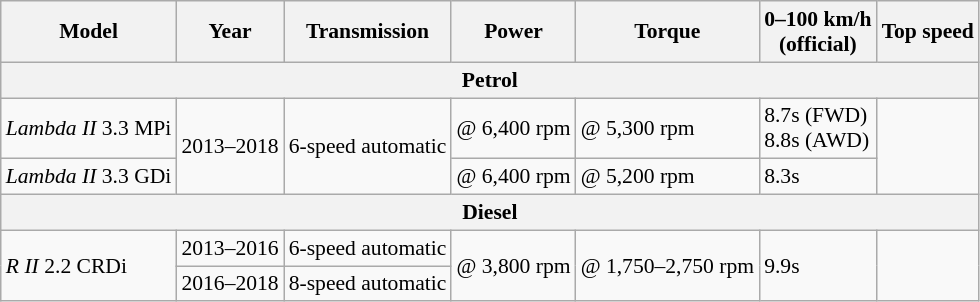<table class="wikitable" style="text-align:left; font-size:90%;">
<tr>
<th>Model</th>
<th>Year</th>
<th>Transmission</th>
<th>Power</th>
<th>Torque</th>
<th>0–100 km/h<br>(official)</th>
<th>Top speed</th>
</tr>
<tr>
<th colspan="7">Petrol</th>
</tr>
<tr>
<td><em>Lambda II</em> 3.3 MPi</td>
<td rowspan="2">2013–2018</td>
<td rowspan="2">6-speed automatic</td>
<td> @ 6,400 rpm</td>
<td> @ 5,300 rpm</td>
<td>8.7s (FWD)<br>8.8s (AWD)</td>
<td rowspan="2"></td>
</tr>
<tr>
<td><em>Lambda II</em> 3.3 GDi</td>
<td> @ 6,400 rpm</td>
<td> @ 5,200 rpm</td>
<td>8.3s</td>
</tr>
<tr>
<th colspan="7">Diesel</th>
</tr>
<tr>
<td rowspan="2"><em>R II</em> 2.2 CRDi</td>
<td>2013–2016</td>
<td>6-speed automatic</td>
<td rowspan="2"> @ 3,800 rpm</td>
<td rowspan="2"> @ 1,750–2,750 rpm</td>
<td rowspan="2">9.9s</td>
<td rowspan="2"></td>
</tr>
<tr>
<td>2016–2018</td>
<td>8-speed automatic</td>
</tr>
</table>
